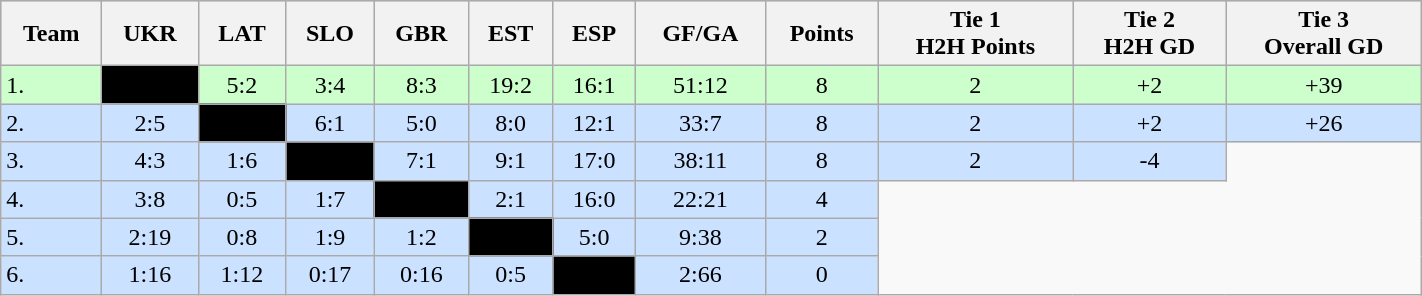<table class="wikitable" bgcolor="#EFEFFF" width="75%">
<tr bgcolor="#BCD2EE">
<th>Team</th>
<th>UKR</th>
<th>LAT</th>
<th>SLO</th>
<th>GBR</th>
<th>EST</th>
<th>ESP</th>
<th>GF/GA</th>
<th>Points</th>
<th>Tie 1<br>H2H Points</th>
<th>Tie 2<br>H2H GD</th>
<th>Tie 3<br>Overall GD</th>
</tr>
<tr bgcolor="#ccffcc" align="center">
<td align="left">1. </td>
<td style="background:#000000;"></td>
<td>5:2</td>
<td>3:4</td>
<td>8:3</td>
<td>19:2</td>
<td>16:1</td>
<td>51:12</td>
<td>8</td>
<td>2</td>
<td>+2</td>
<td>+39</td>
</tr>
<tr bgcolor="#CAE1FF" align="center">
<td align="left">2. </td>
<td>2:5</td>
<td style="background:#000000;"></td>
<td>6:1</td>
<td>5:0</td>
<td>8:0</td>
<td>12:1</td>
<td>33:7</td>
<td>8</td>
<td>2</td>
<td>+2</td>
<td>+26</td>
</tr>
<tr bgcolor="#CAE1FF" align="center">
<td align="left">3. </td>
<td>4:3</td>
<td>1:6</td>
<td style="background:#000000;"></td>
<td>7:1</td>
<td>9:1</td>
<td>17:0</td>
<td>38:11</td>
<td>8</td>
<td>2</td>
<td>-4</td>
</tr>
<tr bgcolor="#CAE1FF" align="center">
<td align="left">4. </td>
<td>3:8</td>
<td>0:5</td>
<td>1:7</td>
<td style="background:#000000;"></td>
<td>2:1</td>
<td>16:0</td>
<td>22:21</td>
<td>4</td>
</tr>
<tr bgcolor="#CAE1FF" align="center">
<td align="left">5. </td>
<td>2:19</td>
<td>0:8</td>
<td>1:9</td>
<td>1:2</td>
<td style="background:#000000;"></td>
<td>5:0</td>
<td>9:38</td>
<td>2</td>
</tr>
<tr bgcolor="#CAE1FF" align="center">
<td align="left">6. </td>
<td>1:16</td>
<td>1:12</td>
<td>0:17</td>
<td>0:16</td>
<td>0:5</td>
<td style="background:#000000;"></td>
<td>2:66</td>
<td>0</td>
</tr>
</table>
